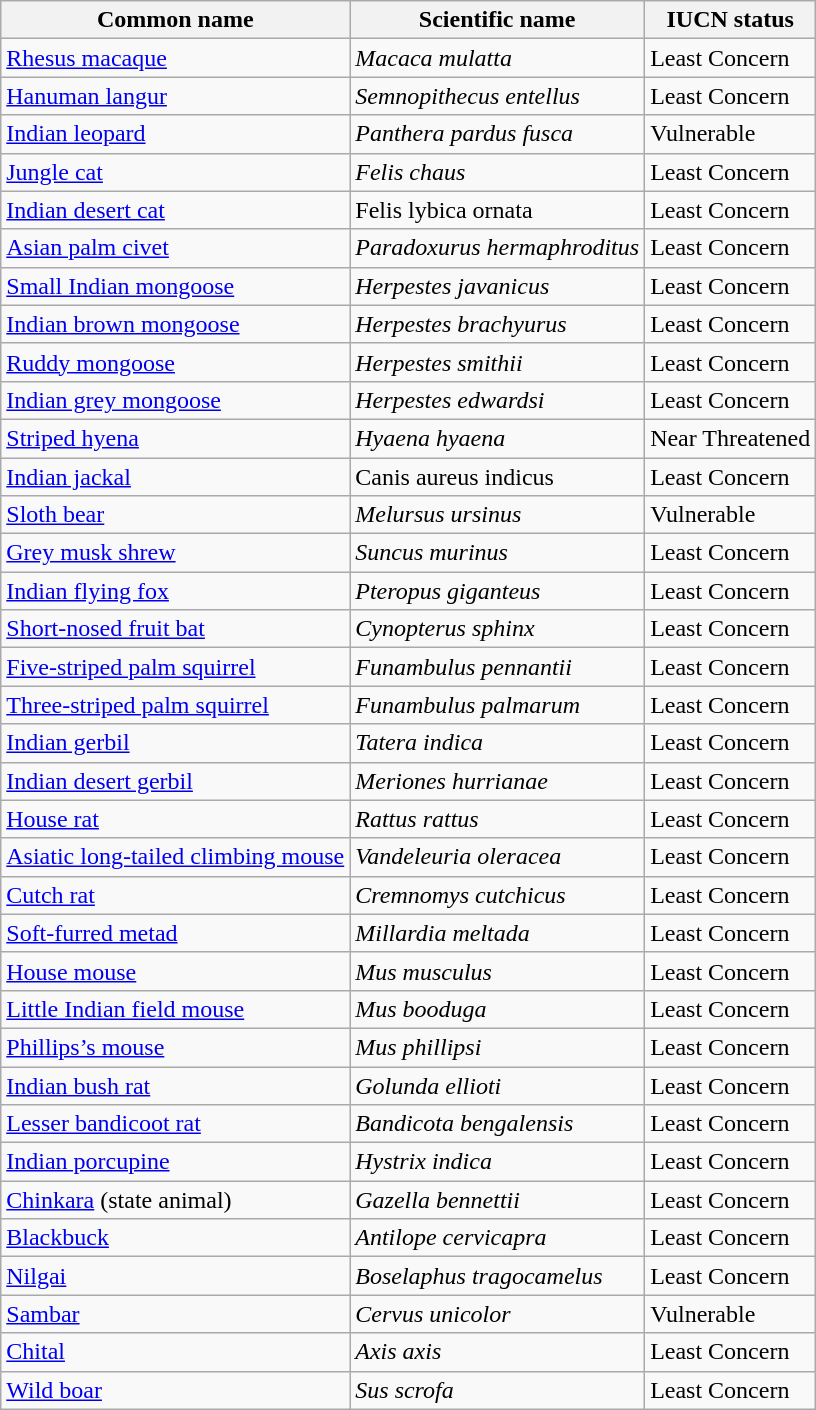<table class="wikitable sortable">
<tr>
<th>Common name</th>
<th>Scientific name</th>
<th>IUCN status</th>
</tr>
<tr>
<td><a href='#'>Rhesus macaque</a></td>
<td><em>Macaca mulatta</em></td>
<td>Least Concern</td>
</tr>
<tr>
<td><a href='#'>Hanuman langur</a></td>
<td><em>Semnopithecus entellus</em></td>
<td>Least Concern</td>
</tr>
<tr>
<td><a href='#'>Indian leopard</a></td>
<td><em>Panthera pardus fusca</em></td>
<td>Vulnerable</td>
</tr>
<tr>
<td><a href='#'>Jungle cat</a></td>
<td><em>Felis chaus</em></td>
<td>Least Concern</td>
</tr>
<tr>
<td><a href='#'>Indian desert cat</a></td>
<td>Felis lybica ornata</td>
<td>Least Concern</td>
</tr>
<tr>
<td><a href='#'>Asian palm civet</a></td>
<td><em>Paradoxurus hermaphroditus</em></td>
<td>Least Concern</td>
</tr>
<tr>
<td><a href='#'>Small Indian mongoose</a></td>
<td><em>Herpestes javanicus</em></td>
<td>Least Concern</td>
</tr>
<tr>
<td><a href='#'>Indian brown mongoose</a></td>
<td><em>Herpestes brachyurus</em></td>
<td>Least Concern</td>
</tr>
<tr>
<td><a href='#'>Ruddy mongoose</a></td>
<td><em>Herpestes smithii</em></td>
<td>Least Concern</td>
</tr>
<tr>
<td><a href='#'>Indian grey mongoose</a></td>
<td><em>Herpestes edwardsi</em></td>
<td>Least Concern</td>
</tr>
<tr>
<td><a href='#'>Striped hyena</a></td>
<td><em>Hyaena hyaena</em></td>
<td>Near Threatened</td>
</tr>
<tr>
<td><a href='#'>Indian jackal</a></td>
<td>Canis aureus indicus</td>
<td>Least Concern</td>
</tr>
<tr>
<td><a href='#'>Sloth bear</a></td>
<td><em>Melursus ursinus</em></td>
<td>Vulnerable</td>
</tr>
<tr>
<td><a href='#'>Grey musk shrew</a></td>
<td><em>Suncus murinus</em></td>
<td>Least Concern</td>
</tr>
<tr>
<td><a href='#'>Indian flying fox</a></td>
<td><em>Pteropus giganteus</em></td>
<td>Least Concern</td>
</tr>
<tr>
<td><a href='#'>Short-nosed fruit bat</a></td>
<td><em>Cynopterus sphinx</em></td>
<td>Least Concern</td>
</tr>
<tr>
<td><a href='#'>Five-striped palm squirrel</a></td>
<td><em>Funambulus pennantii</em></td>
<td>Least Concern</td>
</tr>
<tr>
<td><a href='#'>Three-striped palm squirrel</a></td>
<td><em>Funambulus palmarum</em></td>
<td>Least Concern</td>
</tr>
<tr>
<td><a href='#'>Indian gerbil</a></td>
<td><em>Tatera indica</em></td>
<td>Least Concern</td>
</tr>
<tr>
<td><a href='#'>Indian desert gerbil</a></td>
<td><em>Meriones hurrianae</em></td>
<td>Least Concern</td>
</tr>
<tr>
<td><a href='#'>House rat</a></td>
<td><em>Rattus rattus</em></td>
<td>Least Concern</td>
</tr>
<tr>
<td><a href='#'>Asiatic long-tailed climbing mouse</a></td>
<td><em>Vandeleuria oleracea</em></td>
<td>Least Concern</td>
</tr>
<tr>
<td><a href='#'>Cutch rat</a></td>
<td><em>Cremnomys cutchicus</em></td>
<td>Least Concern</td>
</tr>
<tr>
<td><a href='#'>Soft-furred metad</a></td>
<td><em>Millardia meltada</em></td>
<td>Least Concern</td>
</tr>
<tr>
<td><a href='#'>House mouse</a></td>
<td><em>Mus musculus</em></td>
<td>Least Concern</td>
</tr>
<tr>
<td><a href='#'>Little Indian field mouse</a></td>
<td><em>Mus booduga</em></td>
<td>Least Concern</td>
</tr>
<tr>
<td><a href='#'>Phillips’s mouse</a></td>
<td><em>Mus phillipsi</em></td>
<td>Least Concern</td>
</tr>
<tr>
<td><a href='#'>Indian bush rat</a></td>
<td><em>Golunda ellioti</em></td>
<td>Least Concern</td>
</tr>
<tr>
<td><a href='#'>Lesser bandicoot rat</a></td>
<td><em>Bandicota bengalensis</em></td>
<td>Least Concern</td>
</tr>
<tr>
<td><a href='#'>Indian porcupine</a></td>
<td><em>Hystrix indica</em></td>
<td>Least Concern</td>
</tr>
<tr>
<td><a href='#'>Chinkara</a> (state animal)</td>
<td><em>Gazella bennettii</em></td>
<td>Least Concern</td>
</tr>
<tr>
<td><a href='#'>Blackbuck</a></td>
<td><em>Antilope cervicapra</em></td>
<td>Least Concern</td>
</tr>
<tr>
<td><a href='#'>Nilgai</a></td>
<td><em>Boselaphus tragocamelus</em></td>
<td>Least Concern</td>
</tr>
<tr>
<td><a href='#'>Sambar</a></td>
<td><em>Cervus unicolor</em></td>
<td>Vulnerable</td>
</tr>
<tr>
<td><a href='#'>Chital</a></td>
<td><em>Axis axis</em></td>
<td>Least Concern</td>
</tr>
<tr>
<td><a href='#'>Wild boar</a></td>
<td><em>Sus scrofa</em></td>
<td>Least Concern</td>
</tr>
</table>
